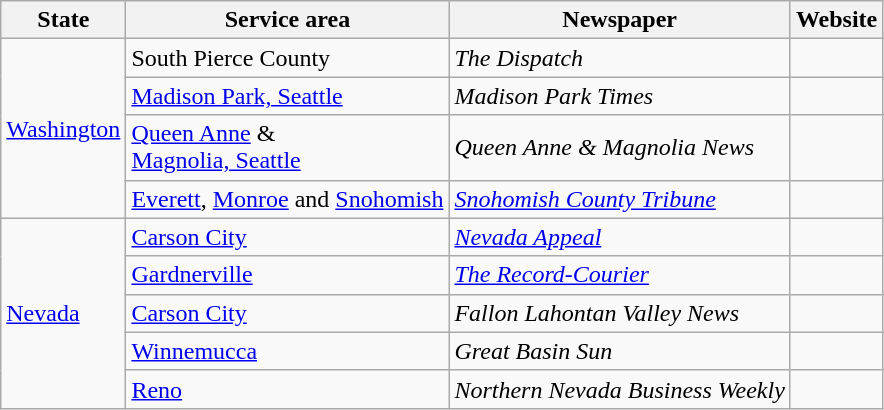<table class="wikitable sortable">
<tr>
<th>State</th>
<th>Service area</th>
<th>Newspaper</th>
<th>Website</th>
</tr>
<tr>
<td rowspan="4"><a href='#'>Washington</a></td>
<td>South Pierce County</td>
<td><em>The Dispatch</em></td>
<td></td>
</tr>
<tr>
<td><a href='#'>Madison Park, Seattle</a></td>
<td><em>Madison Park Times</em></td>
<td></td>
</tr>
<tr>
<td><a href='#'>Queen Anne</a> &<br><a href='#'>Magnolia, Seattle</a></td>
<td><em>Queen Anne & Magnolia News</em></td>
<td></td>
</tr>
<tr>
<td><a href='#'>Everett</a>, <a href='#'>Monroe</a> and <a href='#'>Snohomish</a></td>
<td><em><a href='#'>Snohomish County Tribune</a></em></td>
<td></td>
</tr>
<tr>
<td rowspan="5"><a href='#'>Nevada</a></td>
<td><a href='#'>Carson City</a></td>
<td><em><a href='#'>Nevada Appeal</a></em></td>
<td></td>
</tr>
<tr>
<td><a href='#'>Gardnerville</a></td>
<td><a href='#'><em>The Record-Courier</em></a></td>
<td></td>
</tr>
<tr>
<td><a href='#'>Carson City</a></td>
<td><em>Fallon Lahontan Valley News</em></td>
<td></td>
</tr>
<tr>
<td><a href='#'>Winnemucca</a></td>
<td><em>Great Basin Sun</em></td>
<td></td>
</tr>
<tr>
<td><a href='#'>Reno</a></td>
<td><em>Northern Nevada Business Weekly</em></td>
<td></td>
</tr>
</table>
